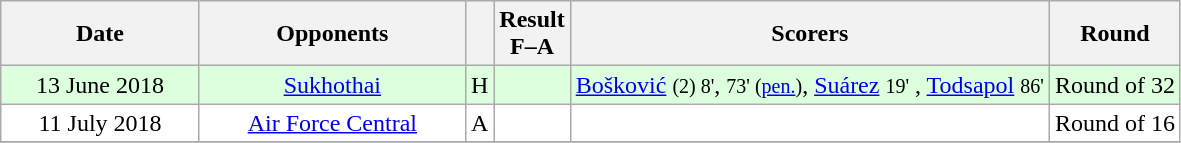<table class="wikitable" style="text-align:center">
<tr>
<th width="125">Date</th>
<th width="170">Opponents</th>
<th></th>
<th>Result<br>F–A</th>
<th>Scorers</th>
<th>Round</th>
</tr>
<tr bgcolor="#ddffdd">
<td>13 June 2018</td>
<td><a href='#'>Sukhothai</a></td>
<td>H</td>
<td></td>
<td><a href='#'>Bošković</a> <small>(2) 8'</small>, <small>73' (<a href='#'>pen.</a>)</small>, <a href='#'>Suárez</a> <small>19'</small> , <a href='#'>Todsapol</a> <small>86'</small></td>
<td>Round of 32</td>
</tr>
<tr bgcolor="#ffffff">
<td>11 July 2018</td>
<td><a href='#'>Air Force Central</a></td>
<td>A</td>
<td></td>
<td></td>
<td>Round of 16</td>
</tr>
<tr>
</tr>
</table>
